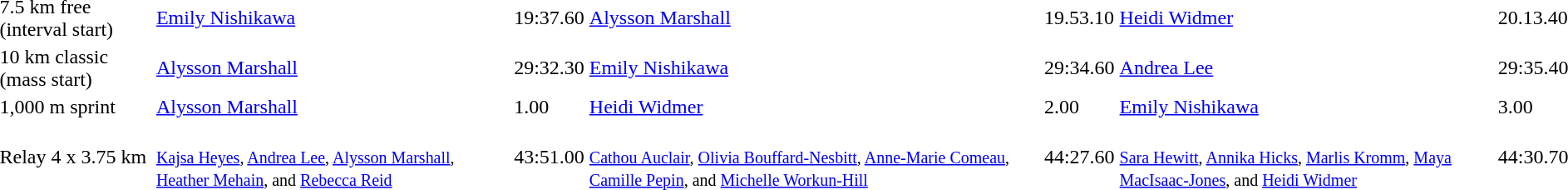<table>
<tr>
<td>7.5 km free (interval start)</td>
<td><a href='#'>Emily Nishikawa</a><br></td>
<td>19:37.60</td>
<td><a href='#'>Alysson Marshall</a><br></td>
<td>19.53.10</td>
<td><a href='#'>Heidi Widmer</a><br></td>
<td>20.13.40</td>
</tr>
<tr>
<td>10 km classic (mass start)</td>
<td><a href='#'>Alysson Marshall</a><br></td>
<td>29:32.30</td>
<td><a href='#'>Emily Nishikawa</a><br></td>
<td>29:34.60</td>
<td><a href='#'>Andrea Lee</a><br></td>
<td>29:35.40</td>
</tr>
<tr>
<td>1,000 m sprint</td>
<td><a href='#'>Alysson Marshall</a><br></td>
<td>1.00</td>
<td><a href='#'>Heidi Widmer</a><br></td>
<td>2.00</td>
<td><a href='#'>Emily Nishikawa</a><br></td>
<td>3.00</td>
</tr>
<tr>
<td>Relay 4 x 3.75 km</td>
<td><br><small><a href='#'>Kajsa Heyes</a>, <a href='#'>Andrea Lee</a>, <a href='#'>Alysson Marshall</a>, <a href='#'>Heather Mehain</a>, and <a href='#'>Rebecca Reid</a></small></td>
<td>43:51.00</td>
<td><br><small><a href='#'>Cathou Auclair</a>, <a href='#'>Olivia Bouffard-Nesbitt</a>, <a href='#'>Anne-Marie Comeau</a>, <a href='#'>Camille Pepin</a>, and <a href='#'>Michelle Workun-Hill</a></small></td>
<td>44:27.60</td>
<td><br><small><a href='#'>Sara Hewitt</a>, <a href='#'>Annika Hicks</a>, <a href='#'>Marlis Kromm</a>, <a href='#'>Maya MacIsaac-Jones</a>, and <a href='#'>Heidi Widmer</a></small></td>
<td>44:30.70</td>
</tr>
</table>
